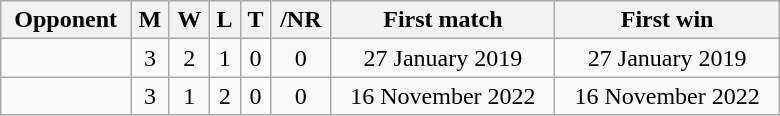<table class="wikitable" style="text-align: center; width: 520px">
<tr>
<th>Opponent</th>
<th>M</th>
<th>W</th>
<th>L</th>
<th>T</th>
<th>/NR</th>
<th>First match</th>
<th>First win</th>
</tr>
<tr>
<td align=left></td>
<td>3</td>
<td>2</td>
<td>1</td>
<td>0</td>
<td>0</td>
<td>27 January 2019</td>
<td>27 January 2019</td>
</tr>
<tr>
<td align=left></td>
<td>3</td>
<td>1</td>
<td>2</td>
<td>0</td>
<td>0</td>
<td>16 November 2022</td>
<td>16 November 2022</td>
</tr>
</table>
